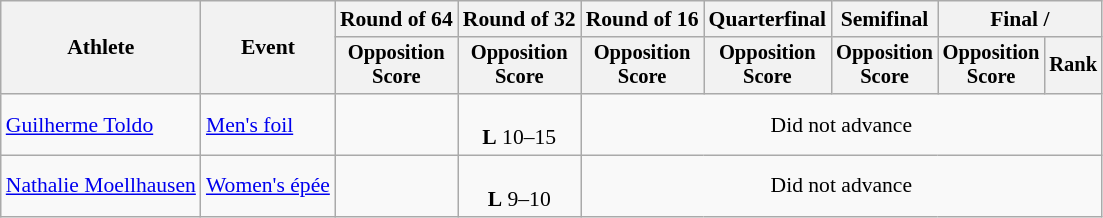<table class="wikitable" style="font-size:90%">
<tr>
<th rowspan="2">Athlete</th>
<th rowspan="2">Event</th>
<th>Round of 64</th>
<th>Round of 32</th>
<th>Round of 16</th>
<th>Quarterfinal</th>
<th>Semifinal</th>
<th colspan=2>Final / </th>
</tr>
<tr style="font-size:95%">
<th>Opposition <br> Score</th>
<th>Opposition <br> Score</th>
<th>Opposition <br> Score</th>
<th>Opposition <br> Score</th>
<th>Opposition <br> Score</th>
<th>Opposition <br> Score</th>
<th>Rank</th>
</tr>
<tr align=center>
<td align=left><a href='#'>Guilherme Toldo</a></td>
<td align=left><a href='#'>Men's foil</a></td>
<td></td>
<td><br><strong>L</strong> 10–15</td>
<td colspan=5>Did not advance</td>
</tr>
<tr align=center>
<td align=left><a href='#'>Nathalie Moellhausen</a></td>
<td align=left><a href='#'>Women's épée</a></td>
<td></td>
<td><br><strong>L</strong> 9–10</td>
<td colspan=5>Did not advance</td>
</tr>
</table>
